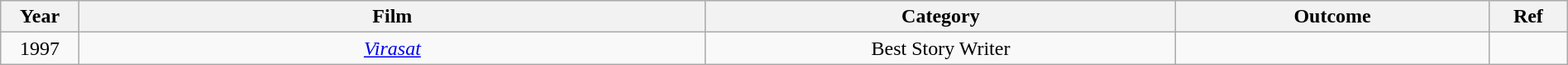<table class="wikitable" style="width:100%;">
<tr>
<th width=5%>Year</th>
<th style="width:40%;">Film</th>
<th style="width:30%;">Category</th>
<th style="width:20%;">Outcome</th>
<th style="width:5%;">Ref</th>
</tr>
<tr>
<td style="text-align:center;">1997</td>
<td style="text-align:center;"><em><a href='#'>Virasat</a></em></td>
<td style="text-align:center;">Best Story Writer</td>
<td></td>
<td></td>
</tr>
</table>
